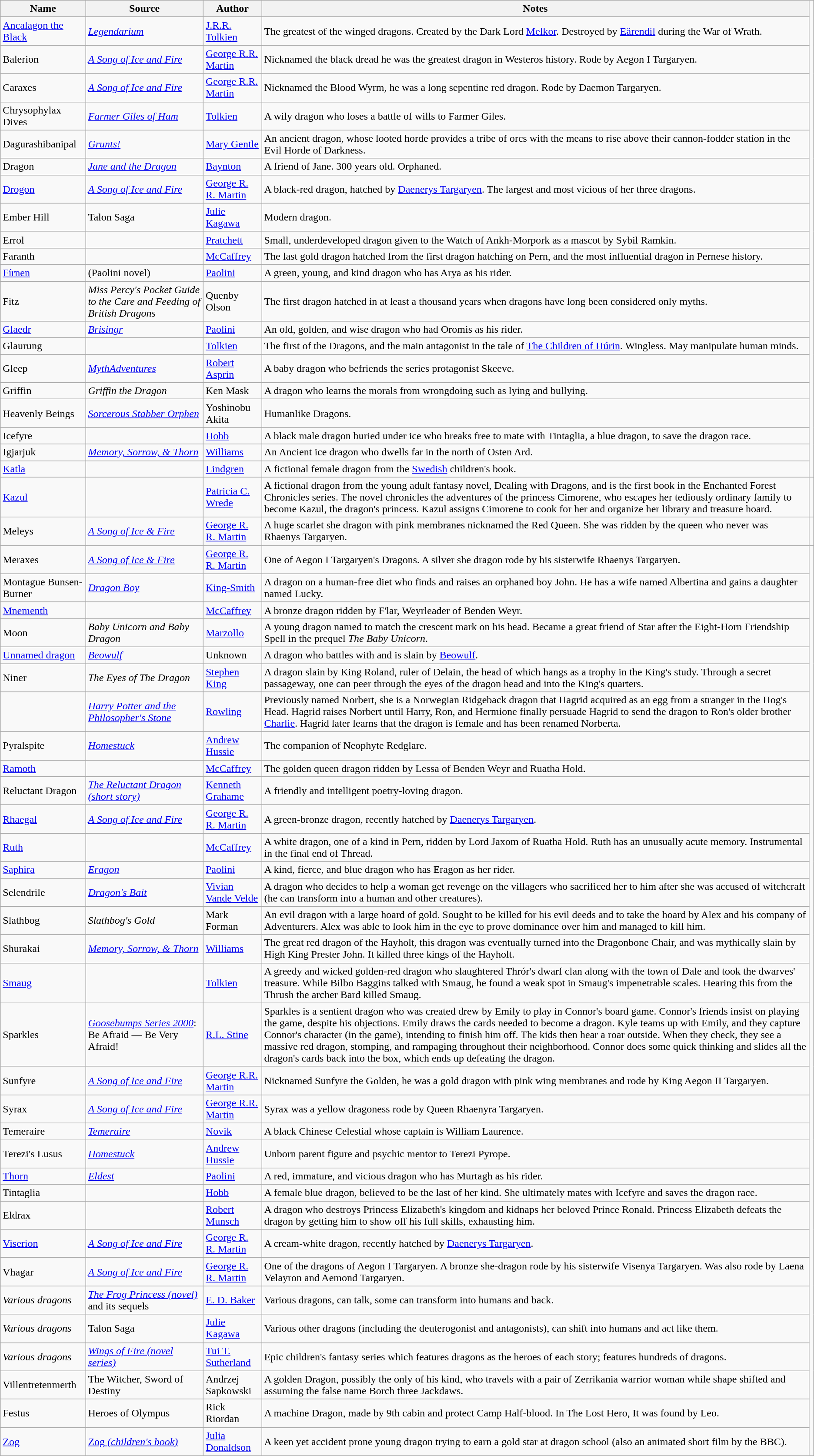<table class="wikitable sortable" style="text-align: left">
<tr>
<th class="sortable">Name</th>
<th class="sortable">Source</th>
<th class="sortable">Author</th>
<th class="unsortable">Notes</th>
</tr>
<tr>
<td><a href='#'>Ancalagon the Black</a></td>
<td><em><a href='#'>Legendarium</a></em></td>
<td><a href='#'>J.R.R. Tolkien</a></td>
<td>The greatest of the winged dragons. Created by the Dark Lord <a href='#'>Melkor</a>. Destroyed by <a href='#'>Eärendil</a> during the War of Wrath.</td>
</tr>
<tr>
<td>Balerion</td>
<td><em><a href='#'>A Song of Ice and Fire</a></em></td>
<td><a href='#'>George R.R. Martin</a></td>
<td>Nicknamed the black dread he was the greatest dragon in Westeros history. Rode by Aegon I Targaryen.</td>
</tr>
<tr>
<td>Caraxes</td>
<td><em><a href='#'>A Song of Ice and Fire</a></em></td>
<td><a href='#'>George R.R. Martin</a></td>
<td>Nicknamed the Blood Wyrm, he was a long sepentine red dragon. Rode by Daemon Targaryen.</td>
</tr>
<tr>
<td>Chrysophylax Dives</td>
<td><em><a href='#'>Farmer Giles of Ham</a></em></td>
<td><a href='#'>Tolkien</a></td>
<td>A wily dragon who loses a battle of wills to Farmer Giles.</td>
</tr>
<tr>
<td>Dagurashibanipal</td>
<td><em><a href='#'>Grunts!</a></em></td>
<td><a href='#'>Mary Gentle</a></td>
<td>An ancient dragon, whose looted horde provides a tribe of orcs with the means to rise above their cannon-fodder station in the Evil Horde of Darkness.</td>
</tr>
<tr>
<td>Dragon</td>
<td><em><a href='#'>Jane and the Dragon</a></em></td>
<td><a href='#'>Baynton</a></td>
<td>A friend of Jane. 300 years old. Orphaned.</td>
</tr>
<tr>
<td><a href='#'>Drogon</a></td>
<td><em><a href='#'>A Song of Ice and Fire</a></em></td>
<td><a href='#'>George R. R. Martin</a></td>
<td>A black-red dragon, hatched by <a href='#'>Daenerys Targaryen</a>. The largest and most vicious of her three dragons.</td>
</tr>
<tr>
<td>Ember Hill</td>
<td>Talon Saga</td>
<td><a href='#'>Julie Kagawa</a></td>
<td>Modern dragon.</td>
</tr>
<tr>
<td>Errol</td>
<td><em></em></td>
<td><a href='#'>Pratchett</a></td>
<td>Small, underdeveloped dragon given to the Watch of Ankh-Morpork as a mascot by Sybil Ramkin.</td>
</tr>
<tr>
<td>Faranth</td>
<td><em></em></td>
<td><a href='#'>McCaffrey</a></td>
<td>The last gold dragon hatched from the first dragon hatching on Pern, and the most influential dragon in Pernese history.</td>
</tr>
<tr>
<td><a href='#'>Fírnen</a></td>
<td><em></em> (Paolini novel)</td>
<td><a href='#'>Paolini</a></td>
<td>A green, young, and kind dragon who has Arya as his rider.</td>
</tr>
<tr>
<td>Fitz</td>
<td><em>Miss Percy's Pocket Guide to the Care and Feeding of British Dragons</em></td>
<td>Quenby Olson</td>
<td>The first dragon hatched in at least a thousand years when dragons have long been considered only myths.</td>
</tr>
<tr>
<td><a href='#'>Glaedr</a></td>
<td><em><a href='#'>Brisingr</a></em></td>
<td><a href='#'>Paolini</a></td>
<td>An old, golden, and wise dragon who had Oromis as his rider.</td>
</tr>
<tr>
<td>Glaurung</td>
<td><em></em></td>
<td><a href='#'>Tolkien</a></td>
<td>The first of the Dragons, and the main antagonist in the tale of <a href='#'>The Children of Húrin</a>. Wingless. May manipulate human minds.</td>
</tr>
<tr>
<td>Gleep</td>
<td><em><a href='#'>MythAdventures</a></em></td>
<td><a href='#'>Robert Asprin</a></td>
<td>A baby dragon who befriends the series protagonist Skeeve.</td>
</tr>
<tr>
<td>Griffin</td>
<td><em>Griffin the Dragon</em></td>
<td>Ken Mask</td>
<td>A dragon who learns the morals from wrongdoing such as lying and bullying.</td>
</tr>
<tr>
<td>Heavenly Beings</td>
<td><em><a href='#'>Sorcerous Stabber Orphen</a></em></td>
<td>Yoshinobu Akita</td>
<td>Humanlike Dragons.</td>
</tr>
<tr>
<td>Icefyre</td>
<td><em></em></td>
<td><a href='#'>Hobb</a></td>
<td>A black male dragon buried under ice who breaks free to mate with Tintaglia, a blue dragon, to save the dragon race.</td>
</tr>
<tr>
<td>Igjarjuk</td>
<td><em><a href='#'>Memory, Sorrow, & Thorn</a></em></td>
<td><a href='#'>Williams</a></td>
<td>An Ancient ice dragon who dwells far in the north of Osten Ard.</td>
</tr>
<tr>
<td><a href='#'>Katla</a></td>
<td><em></em></td>
<td><a href='#'>Lindgren</a></td>
<td>A fictional female dragon from the <a href='#'>Swedish</a> children's book.</td>
</tr>
<tr>
<td><a href='#'>Kazul</a></td>
<td><em></em></td>
<td><a href='#'>Patricia C. Wrede</a></td>
<td>A fictional dragon from the young adult fantasy novel, Dealing with Dragons, and is the first book in the Enchanted Forest Chronicles series. The novel chronicles the adventures of the princess Cimorene, who escapes her tediously ordinary family to become Kazul, the dragon's princess. Kazul assigns Cimorene to cook for her and organize her library and treasure hoard.</td>
<td></td>
</tr>
<tr>
<td>Meleys</td>
<td><em><a href='#'>A Song of Ice & Fire</a></em></td>
<td><a href='#'>George R. R. Martin</a></td>
<td>A huge scarlet she dragon with pink membranes nicknamed the Red Queen. She was ridden by the queen who never was Rhaenys Targaryen.</td>
<td></td>
</tr>
<tr>
<td>Meraxes</td>
<td><em><a href='#'>A Song of Ice & Fire</a></em></td>
<td><a href='#'>George R. R. Martin</a></td>
<td>One of Aegon I Targaryen's Dragons. A silver she dragon rode by his sisterwife Rhaenys Targaryen.</td>
</tr>
<tr>
<td>Montague Bunsen-Burner</td>
<td><em><a href='#'>Dragon Boy</a></em></td>
<td><a href='#'>King-Smith</a></td>
<td>A dragon on a human-free diet who finds and raises an orphaned boy John. He has a wife named Albertina and gains a daughter named Lucky.</td>
</tr>
<tr>
<td><a href='#'>Mnementh</a></td>
<td><em></em></td>
<td><a href='#'>McCaffrey</a></td>
<td>A bronze dragon ridden by F'lar, Weyrleader of Benden Weyr.</td>
</tr>
<tr>
<td>Moon</td>
<td><em>Baby Unicorn and Baby Dragon</em></td>
<td><a href='#'>Marzollo</a></td>
<td>A young dragon named to match the crescent mark on his head. Became a great friend of Star after the Eight-Horn Friendship Spell in the prequel <em>The Baby Unicorn</em>.</td>
</tr>
<tr>
<td><a href='#'>Unnamed dragon</a></td>
<td><em><a href='#'>Beowulf</a></em></td>
<td>Unknown</td>
<td>A dragon who battles with and is slain by <a href='#'>Beowulf</a>.</td>
</tr>
<tr>
<td>Niner</td>
<td><em>The Eyes of The Dragon</em></td>
<td><a href='#'>Stephen King</a></td>
<td>A dragon slain by King Roland, ruler of Delain, the head of which hangs as a trophy in the King's study. Through a secret passageway, one can peer through the eyes of the dragon head and into the King's quarters.</td>
</tr>
<tr>
<td></td>
<td><em><a href='#'>Harry Potter and the Philosopher's Stone</a></em></td>
<td><a href='#'>Rowling</a></td>
<td>Previously named Norbert, she is a Norwegian Ridgeback dragon that Hagrid acquired as an egg from a stranger in the Hog's Head. Hagrid raises Norbert until Harry, Ron, and Hermione finally persuade Hagrid to send the dragon to Ron's older brother <a href='#'>Charlie</a>. Hagrid later learns that the dragon is female and has been renamed Norberta.</td>
</tr>
<tr>
<td>Pyralspite</td>
<td><em><a href='#'>Homestuck</a></em></td>
<td><a href='#'>Andrew Hussie</a></td>
<td>The companion of Neophyte Redglare.</td>
</tr>
<tr>
<td><a href='#'>Ramoth</a></td>
<td><em></em></td>
<td><a href='#'>McCaffrey</a></td>
<td>The golden queen dragon ridden by Lessa of Benden Weyr and Ruatha Hold.</td>
</tr>
<tr>
<td>Reluctant Dragon</td>
<td><em><a href='#'>The Reluctant Dragon (short story)</a></em></td>
<td><a href='#'>Kenneth Grahame</a></td>
<td>A friendly and intelligent poetry-loving dragon.</td>
</tr>
<tr>
<td><a href='#'>Rhaegal</a></td>
<td><em><a href='#'>A Song of Ice and Fire</a></em></td>
<td><a href='#'>George R. R. Martin</a></td>
<td>A green-bronze dragon, recently hatched by <a href='#'>Daenerys Targaryen</a>.</td>
</tr>
<tr>
<td><a href='#'>Ruth</a></td>
<td><em></em></td>
<td><a href='#'>McCaffrey</a></td>
<td>A white dragon, one of a kind in Pern, ridden by Lord Jaxom of Ruatha Hold. Ruth has an unusually acute memory. Instrumental in the final end of Thread.</td>
</tr>
<tr>
<td><a href='#'>Saphira</a></td>
<td><em><a href='#'>Eragon</a></em></td>
<td><a href='#'>Paolini</a></td>
<td>A kind, fierce, and blue dragon who has Eragon as her rider.</td>
</tr>
<tr>
<td>Selendrile</td>
<td><em><a href='#'>Dragon's Bait</a></em></td>
<td><a href='#'>Vivian Vande Velde</a></td>
<td>A dragon who decides to help a woman get revenge on the villagers who sacrificed her to him after she was accused of witchcraft (he can transform into a human and other creatures).</td>
</tr>
<tr>
<td>Slathbog</td>
<td><em>Slathbog's Gold</em></td>
<td>Mark Forman</td>
<td>An evil dragon with a large hoard of gold. Sought to be killed for his evil deeds and to take the hoard by Alex and his company of Adventurers. Alex was able to look him in the eye to prove dominance over him and managed to kill him.</td>
</tr>
<tr>
<td>Shurakai</td>
<td><em><a href='#'>Memory, Sorrow, & Thorn</a></em></td>
<td><a href='#'>Williams</a></td>
<td>The great red dragon of the Hayholt, this dragon was eventually turned into the Dragonbone Chair, and was mythically slain by High King Prester John. It killed three kings of the Hayholt.</td>
</tr>
<tr>
<td><a href='#'>Smaug</a></td>
<td><em></em></td>
<td><a href='#'>Tolkien</a></td>
<td>A greedy and wicked golden-red dragon who slaughtered Thrór's dwarf clan along with the town of Dale and took the dwarves' treasure. While Bilbo Baggins talked with Smaug, he found a weak spot in Smaug's impenetrable scales. Hearing this from the Thrush the archer Bard killed Smaug.</td>
</tr>
<tr>
<td>Sparkles</td>
<td><em><a href='#'>Goosebumps Series 2000</a></em>: Be Afraid — Be Very Afraid!</td>
<td><a href='#'>R.L. Stine</a></td>
<td>Sparkles is a sentient dragon who was created drew by Emily to play in Connor's board game. Connor's friends insist on playing the game, despite his objections. Emily draws the cards needed to become a dragon. Kyle teams up with Emily, and they capture Connor's character (in the game), intending to finish him off. The kids then hear a roar outside. When they check, they see a massive red dragon, stomping, and rampaging throughout their neighborhood. Connor does some quick thinking and slides all the dragon's cards back into the box, which ends up defeating the dragon.</td>
</tr>
<tr>
<td>Sunfyre</td>
<td><em><a href='#'>A Song of Ice and Fire</a></em></td>
<td><a href='#'>George R.R. Martin</a></td>
<td>Nicknamed Sunfyre the Golden, he was a gold dragon with pink wing membranes and rode by King Aegon II Targaryen.</td>
</tr>
<tr>
<td>Syrax</td>
<td><em><a href='#'>A Song of Ice and Fire</a></em></td>
<td><a href='#'>George R.R. Martin</a></td>
<td>Syrax was a yellow dragoness rode by Queen Rhaenyra Targaryen.</td>
</tr>
<tr>
<td>Temeraire</td>
<td><em><a href='#'>Temeraire</a></em></td>
<td><a href='#'>Novik</a></td>
<td>A black Chinese Celestial whose captain is William Laurence.</td>
</tr>
<tr>
<td>Terezi's Lusus</td>
<td><em><a href='#'>Homestuck</a></em></td>
<td><a href='#'>Andrew Hussie</a></td>
<td>Unborn parent figure and psychic mentor to Terezi Pyrope.</td>
</tr>
<tr>
<td><a href='#'>Thorn</a></td>
<td><em><a href='#'>Eldest</a></em></td>
<td><a href='#'>Paolini</a></td>
<td>A red, immature, and vicious dragon who has Murtagh as his rider.</td>
</tr>
<tr>
<td>Tintaglia</td>
<td><em></em></td>
<td><a href='#'>Hobb</a></td>
<td>A female blue dragon, believed to be the last of her kind. She ultimately mates with Icefyre and saves the dragon race.</td>
</tr>
<tr>
<td>Eldrax</td>
<td><em></em></td>
<td><a href='#'>Robert Munsch</a></td>
<td>A dragon who destroys Princess Elizabeth's kingdom and kidnaps her beloved Prince Ronald. Princess Elizabeth defeats the dragon by getting him to show off his full skills, exhausting him.</td>
</tr>
<tr>
<td><a href='#'>Viserion</a></td>
<td><em><a href='#'>A Song of Ice and Fire</a></em></td>
<td><a href='#'>George R. R. Martin</a></td>
<td>A cream-white dragon, recently hatched by <a href='#'>Daenerys Targaryen</a>.</td>
</tr>
<tr>
<td>Vhagar</td>
<td><em><a href='#'>A Song of Ice and Fire</a></em></td>
<td><a href='#'>George R. R. Martin</a></td>
<td>One of the dragons of Aegon I Targaryen. A bronze she-dragon rode by his sisterwife Visenya Targaryen. Was also rode by Laena Velayron and Aemond Targaryen.</td>
</tr>
<tr>
<td><em>Various dragons</em></td>
<td><em><a href='#'>The Frog Princess (novel)</a></em> and its sequels</td>
<td><a href='#'>E. D. Baker</a></td>
<td>Various dragons, can talk, some can transform into humans and back.</td>
</tr>
<tr>
<td><em>Various dragons</em></td>
<td>Talon Saga</td>
<td><a href='#'>Julie Kagawa</a></td>
<td>Various other dragons (including the deuterogonist and antagonists), can shift into humans and act like them.</td>
</tr>
<tr>
<td><em>Various dragons</em></td>
<td><em><a href='#'>Wings of Fire (novel series)</a></em></td>
<td><a href='#'>Tui T. Sutherland</a></td>
<td>Epic children's fantasy series which features dragons as the heroes of each story; features hundreds of dragons.</td>
</tr>
<tr>
<td>Villentretenmerth</td>
<td>The Witcher, Sword of Destiny</td>
<td>Andrzej Sapkowski</td>
<td>A golden Dragon, possibly the only of his kind, who travels with a pair of Zerrikania warrior woman while shape shifted and assuming the false name Borch three Jackdaws.</td>
</tr>
<tr>
<td>Festus</td>
<td>Heroes of Olympus</td>
<td>Rick Riordan</td>
<td>A machine Dragon, made by 9th cabin and protect Camp Half-blood. In The Lost Hero, It was found by Leo.</td>
</tr>
<tr>
<td><a href='#'>Zog</a></td>
<td><em><a href='#'></em>Zog<em> (children's book)</a></em></td>
<td><a href='#'>Julia Donaldson</a></td>
<td>A keen yet accident prone young dragon trying to earn a gold star at dragon school (also an animated short film by the BBC).</td>
</tr>
</table>
